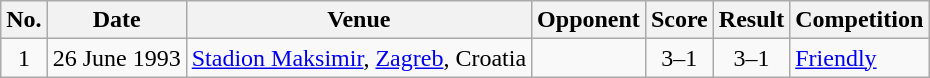<table class="wikitable sortable">
<tr>
<th scope="col">No.</th>
<th scope="col">Date</th>
<th scope="col">Venue</th>
<th scope="col">Opponent</th>
<th scope="col">Score</th>
<th scope="col">Result</th>
<th scope="col">Competition</th>
</tr>
<tr>
<td align="center">1</td>
<td>26 June 1993</td>
<td><a href='#'>Stadion Maksimir</a>, <a href='#'>Zagreb</a>, Croatia</td>
<td></td>
<td align="center">3–1</td>
<td align="center">3–1</td>
<td><a href='#'>Friendly</a></td>
</tr>
</table>
